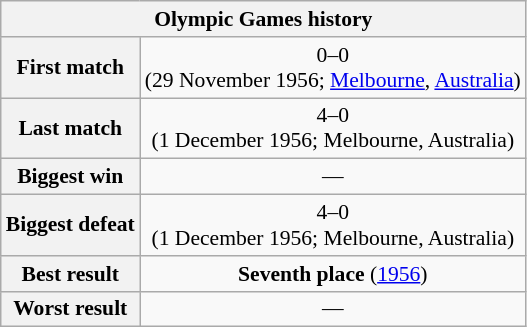<table class="wikitable collapsible collapsed" style="text-align: center;font-size:90%;">
<tr>
<th colspan=6>Olympic Games history</th>
</tr>
<tr>
<th style="text-align: center;">First match</th>
<td style="text-align:center;"> 0–0 <br>(29 November 1956; <a href='#'>Melbourne</a>, <a href='#'>Australia</a>)</td>
</tr>
<tr>
<th style="text-align: center;">Last match</th>
<td style="text-align:center;"> 4–0 <br>(1 December 1956; Melbourne, Australia)</td>
</tr>
<tr>
<th style="text-align: center;">Biggest win</th>
<td style="text-align:center;">—</td>
</tr>
<tr>
<th style="text-align: center;">Biggest defeat</th>
<td style="text-align:center;"> 4–0 <br>(1 December 1956; Melbourne, Australia)</td>
</tr>
<tr>
<th style="text-align: center;">Best result</th>
<td style="text-align:center;"><strong>Seventh place</strong> (<a href='#'>1956</a>)</td>
</tr>
<tr>
<th style="text-align: center;">Worst result</th>
<td style="text-align:center;">—</td>
</tr>
</table>
